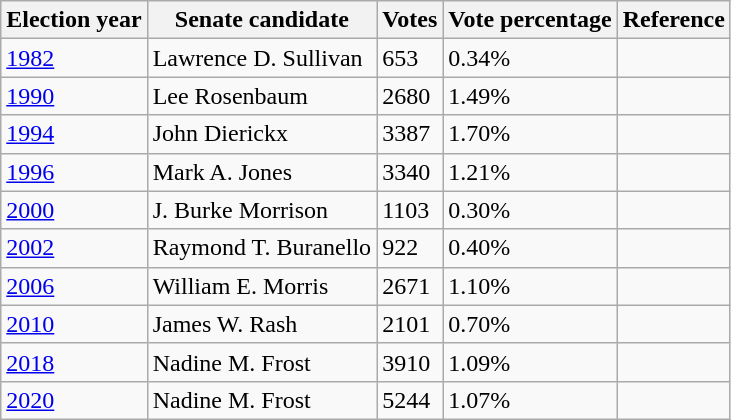<table class="wikitable">
<tr>
<th>Election year</th>
<th>Senate candidate</th>
<th>Votes</th>
<th>Vote percentage</th>
<th>Reference</th>
</tr>
<tr>
<td><a href='#'>1982</a></td>
<td>Lawrence D. Sullivan</td>
<td>653</td>
<td>0.34%</td>
<td></td>
</tr>
<tr>
<td><a href='#'>1990</a></td>
<td>Lee Rosenbaum</td>
<td>2680</td>
<td>1.49%</td>
<td></td>
</tr>
<tr>
<td><a href='#'>1994</a></td>
<td>John Dierickx</td>
<td>3387</td>
<td>1.70%</td>
<td></td>
</tr>
<tr>
<td><a href='#'>1996</a></td>
<td>Mark A. Jones</td>
<td>3340</td>
<td>1.21%</td>
<td></td>
</tr>
<tr>
<td><a href='#'>2000</a></td>
<td>J. Burke Morrison</td>
<td>1103</td>
<td>0.30%</td>
<td></td>
</tr>
<tr>
<td><a href='#'>2002</a></td>
<td>Raymond T. Buranello</td>
<td>922</td>
<td>0.40%</td>
<td></td>
</tr>
<tr>
<td><a href='#'>2006</a></td>
<td>William E. Morris</td>
<td>2671</td>
<td>1.10%</td>
<td></td>
</tr>
<tr>
<td><a href='#'>2010</a></td>
<td>James W. Rash</td>
<td>2101</td>
<td>0.70%</td>
<td></td>
</tr>
<tr>
<td><a href='#'>2018</a></td>
<td>Nadine M. Frost</td>
<td>3910</td>
<td>1.09%</td>
<td></td>
</tr>
<tr>
<td><a href='#'>2020</a></td>
<td>Nadine M. Frost</td>
<td>5244</td>
<td>1.07%</td>
<td></td>
</tr>
</table>
